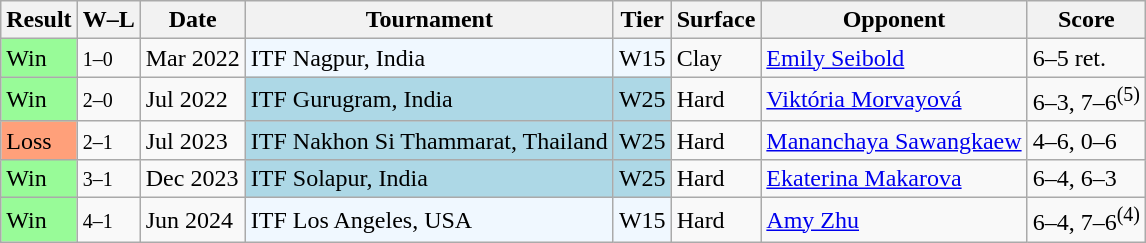<table class="sortable wikitable">
<tr>
<th>Result</th>
<th class="unsortable">W–L</th>
<th>Date</th>
<th>Tournament</th>
<th>Tier</th>
<th>Surface</th>
<th>Opponent</th>
<th class="unsortable">Score</th>
</tr>
<tr>
<td bgcolor="98FB98">Win</td>
<td><small>1–0</small></td>
<td>Mar 2022</td>
<td style="background:#f0f8ff">ITF Nagpur, India</td>
<td style="background:#f0f8ff">W15</td>
<td>Clay</td>
<td> <a href='#'>Emily Seibold</a></td>
<td>6–5 ret.</td>
</tr>
<tr>
<td bgcolor="98FB98">Win</td>
<td><small>2–0</small></td>
<td>Jul 2022</td>
<td style="background:lightblue">ITF Gurugram, India</td>
<td style="background:lightblue">W25</td>
<td>Hard</td>
<td> <a href='#'>Viktória Morvayová</a></td>
<td>6–3, 7–6<sup>(5)</sup></td>
</tr>
<tr>
<td bgcolor="FFA07A">Loss</td>
<td><small>2–1</small></td>
<td>Jul 2023</td>
<td style="background:lightblue">ITF Nakhon Si Thammarat, Thailand</td>
<td style="background:lightblue">W25</td>
<td>Hard</td>
<td> <a href='#'>Mananchaya Sawangkaew</a></td>
<td>4–6, 0–6</td>
</tr>
<tr>
<td bgcolor="98FB98">Win</td>
<td><small>3–1</small></td>
<td>Dec 2023</td>
<td style="background:lightblue">ITF Solapur, India</td>
<td style="background:lightblue">W25</td>
<td>Hard</td>
<td> <a href='#'>Ekaterina Makarova</a></td>
<td>6–4, 6–3</td>
</tr>
<tr>
<td bgcolor="98FB98">Win</td>
<td><small>4–1</small></td>
<td>Jun 2024</td>
<td style="background:#f0f8ff">ITF Los Angeles, USA</td>
<td style="background:#f0f8ff">W15</td>
<td>Hard</td>
<td> <a href='#'>Amy Zhu</a></td>
<td>6–4, 7–6<sup>(4)</sup></td>
</tr>
</table>
